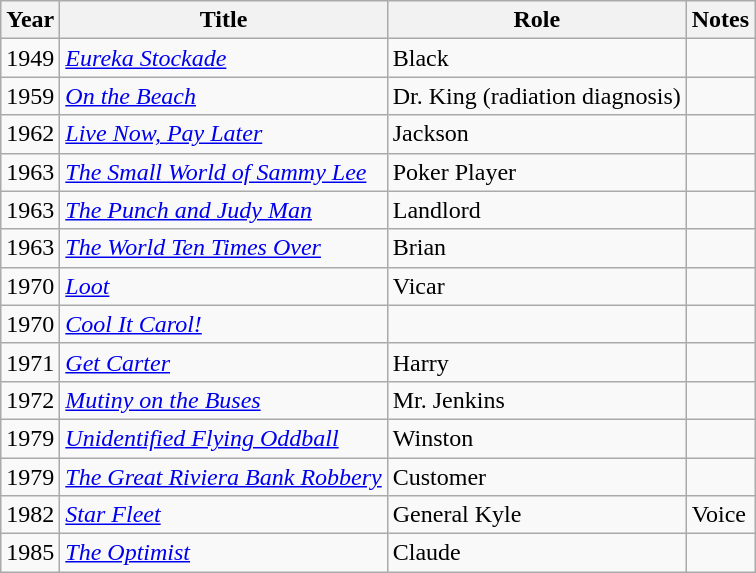<table class="wikitable">
<tr>
<th>Year</th>
<th>Title</th>
<th>Role</th>
<th>Notes</th>
</tr>
<tr>
<td>1949</td>
<td><em><a href='#'>Eureka Stockade</a></em></td>
<td>Black</td>
<td></td>
</tr>
<tr>
<td>1959</td>
<td><em><a href='#'>On the Beach</a></em></td>
<td>Dr. King (radiation diagnosis)</td>
<td></td>
</tr>
<tr>
<td>1962</td>
<td><em><a href='#'>Live Now, Pay Later</a></em></td>
<td>Jackson</td>
<td></td>
</tr>
<tr>
<td>1963</td>
<td><em><a href='#'>The Small World of Sammy Lee</a></em></td>
<td>Poker Player</td>
<td></td>
</tr>
<tr>
<td>1963</td>
<td><em><a href='#'>The Punch and Judy Man</a></em></td>
<td>Landlord</td>
<td></td>
</tr>
<tr>
<td>1963</td>
<td><em><a href='#'>The World Ten Times Over</a></em></td>
<td>Brian</td>
<td></td>
</tr>
<tr>
<td>1970</td>
<td><em><a href='#'>Loot</a></em></td>
<td>Vicar</td>
<td></td>
</tr>
<tr>
<td>1970</td>
<td><em><a href='#'>Cool It Carol!</a></em></td>
<td></td>
<td></td>
</tr>
<tr>
<td>1971</td>
<td><em><a href='#'>Get Carter</a></em></td>
<td>Harry</td>
<td></td>
</tr>
<tr>
<td>1972</td>
<td><em><a href='#'>Mutiny on the Buses</a></em></td>
<td>Mr. Jenkins</td>
<td></td>
</tr>
<tr>
<td>1979</td>
<td><em><a href='#'>Unidentified Flying Oddball</a></em></td>
<td>Winston</td>
<td></td>
</tr>
<tr>
<td>1979</td>
<td><em><a href='#'>The Great Riviera Bank Robbery</a></em></td>
<td>Customer</td>
<td></td>
</tr>
<tr>
<td>1982</td>
<td><em><a href='#'>Star Fleet</a></em></td>
<td>General Kyle</td>
<td>Voice</td>
</tr>
<tr>
<td>1985</td>
<td><a href='#'><em>The Optimist</em></a></td>
<td>Claude</td>
<td></td>
</tr>
</table>
